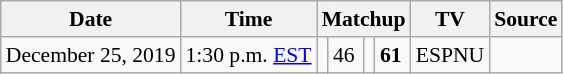<table class="wikitable" style="font-size:90%">
<tr>
<th>Date</th>
<th>Time</th>
<th colspan=4>Matchup</th>
<th>TV</th>
<th>Source</th>
</tr>
<tr>
<td>December 25, 2019</td>
<td>1:30 p.m. <a href='#'>EST</a></td>
<td style=></td>
<td>46</td>
<td style=></td>
<td><strong>61</strong></td>
<td>ESPNU</td>
<td></td>
</tr>
</table>
